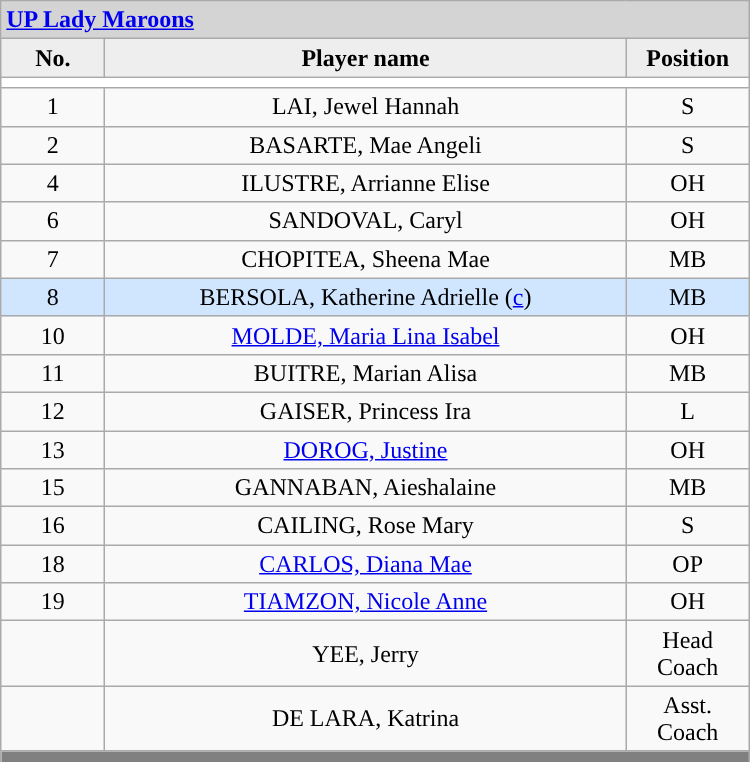<table class='wikitable mw-collapsible mw-collapsed' style='text-align: center; width: 500px; border: none;'>
<tr>
<th style="background:#D4D4D4; text-align:left;" colspan=3> <a href='#'>UP Lady Maroons</a></th>
</tr>
<tr style="background:#EEEEEE; font-weight:bold;">
<td width=10%>No.</td>
<td width=50%>Player name</td>
<td width=10%>Position</td>
</tr>
<tr style="background:#FFFFFF;">
<td colspan=3 align=center></td>
</tr>
<tr>
<td align=center>1</td>
<td>LAI, Jewel Hannah</td>
<td align=center>S</td>
</tr>
<tr>
<td align=center>2</td>
<td>BASARTE, Mae Angeli</td>
<td align=center>S</td>
</tr>
<tr>
<td align=center>4</td>
<td>ILUSTRE, Arrianne Elise</td>
<td align=center>OH</td>
</tr>
<tr>
<td align=center>6</td>
<td>SANDOVAL, Caryl</td>
<td align=center>OH</td>
</tr>
<tr>
<td align=center>7</td>
<td>CHOPITEA, Sheena Mae</td>
<td align=center>MB</td>
</tr>
<tr style="background: #D0E6FF">
<td align=center>8</td>
<td>BERSOLA, Katherine Adrielle (<a href='#'>c</a>)</td>
<td align=center>MB</td>
</tr>
<tr>
<td align=center>10</td>
<td><a href='#'>MOLDE, Maria Lina Isabel</a></td>
<td align=center>OH</td>
</tr>
<tr>
<td align=center>11</td>
<td>BUITRE, Marian Alisa</td>
<td align=center>MB</td>
</tr>
<tr>
<td align=center>12</td>
<td>GAISER, Princess Ira</td>
<td align=center>L</td>
</tr>
<tr>
<td align=center>13</td>
<td><a href='#'>DOROG, Justine</a></td>
<td align=center>OH</td>
</tr>
<tr>
<td align=center>15</td>
<td>GANNABAN, Aieshalaine</td>
<td align=center>MB</td>
</tr>
<tr>
<td align=center>16</td>
<td>CAILING, Rose Mary</td>
<td align=center>S</td>
</tr>
<tr>
<td align=center>18</td>
<td><a href='#'>CARLOS, Diana Mae</a></td>
<td align=center>OP</td>
</tr>
<tr>
<td align=center>19</td>
<td><a href='#'>TIAMZON, Nicole Anne</a></td>
<td align=center>OH</td>
</tr>
<tr>
<td align=center></td>
<td>YEE, Jerry</td>
<td align=center>Head Coach</td>
</tr>
<tr>
<td align=center></td>
<td>DE LARA, Katrina</td>
<td align=center>Asst. Coach</td>
</tr>
<tr>
<th style="background:gray;" colspan=3></th>
</tr>
<tr>
</tr>
</table>
